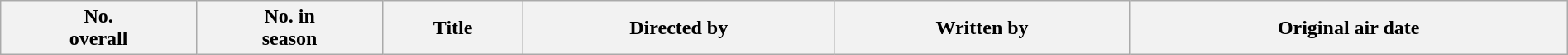<table class="wikitable plainrowheaders" style="width:100%; background:#fff;">
<tr>
<th style="background:#;">No.<br>overall</th>
<th style="background:#;">No. in<br>season</th>
<th style="background:#;">Title</th>
<th style="background:#;">Directed by</th>
<th style="background:#;">Written by</th>
<th style="background:#;">Original air date<br>























</th>
</tr>
</table>
